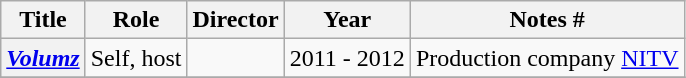<table class="wikitable plainrowheaders sortable">
<tr>
<th scope="col" class="unsortable">Title</th>
<th scope="col">Role</th>
<th scope="col">Director</th>
<th scope="col">Year</th>
<th scope="col" class="unsortable">Notes #</th>
</tr>
<tr>
<th scope="row"><em><a href='#'>Volumz</a></em></th>
<td>Self, host</td>
<td></td>
<td>2011 - 2012</td>
<td>Production company <a href='#'>NITV</a></td>
</tr>
<tr>
</tr>
</table>
